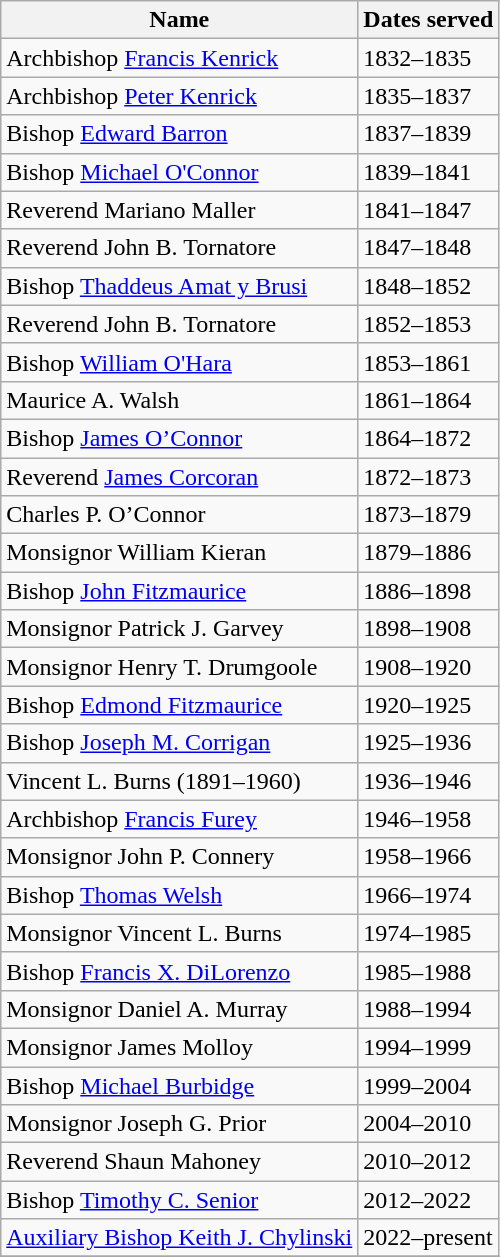<table class="wikitable">
<tr>
<th>Name</th>
<th>Dates served</th>
</tr>
<tr>
<td>Archbishop <a href='#'>Francis Kenrick</a></td>
<td>1832–1835</td>
</tr>
<tr>
<td>Archbishop <a href='#'>Peter Kenrick</a></td>
<td>1835–1837</td>
</tr>
<tr>
<td>Bishop <a href='#'>Edward Barron</a></td>
<td>1837–1839</td>
</tr>
<tr>
<td>Bishop <a href='#'>Michael O'Connor</a></td>
<td>1839–1841</td>
</tr>
<tr>
<td>Reverend Mariano Maller</td>
<td>1841–1847</td>
</tr>
<tr>
<td>Reverend John B. Tornatore</td>
<td>1847–1848</td>
</tr>
<tr>
<td>Bishop <a href='#'>Thaddeus Amat y Brusi</a></td>
<td>1848–1852</td>
</tr>
<tr>
<td>Reverend John B. Tornatore</td>
<td>1852–1853</td>
</tr>
<tr>
<td>Bishop <a href='#'>William O'Hara</a></td>
<td>1853–1861</td>
</tr>
<tr>
<td>Maurice A. Walsh</td>
<td>1861–1864</td>
</tr>
<tr>
<td>Bishop <a href='#'>James O’Connor</a></td>
<td>1864–1872</td>
</tr>
<tr>
<td>Reverend <a href='#'>James Corcoran</a></td>
<td>1872–1873</td>
</tr>
<tr>
<td>Charles P. O’Connor</td>
<td>1873–1879</td>
</tr>
<tr>
<td>Monsignor William Kieran</td>
<td>1879–1886</td>
</tr>
<tr>
<td>Bishop <a href='#'>John Fitzmaurice</a></td>
<td>1886–1898</td>
</tr>
<tr>
<td>Monsignor Patrick J. Garvey</td>
<td>1898–1908</td>
</tr>
<tr>
<td>Monsignor Henry T. Drumgoole</td>
<td>1908–1920</td>
</tr>
<tr>
<td>Bishop <a href='#'>Edmond Fitzmaurice</a></td>
<td>1920–1925</td>
</tr>
<tr>
<td>Bishop <a href='#'>Joseph M. Corrigan</a></td>
<td>1925–1936</td>
</tr>
<tr>
<td>Vincent L. Burns (1891–1960)</td>
<td>1936–1946</td>
</tr>
<tr>
<td>Archbishop <a href='#'>Francis Furey</a></td>
<td>1946–1958</td>
</tr>
<tr>
<td>Monsignor John P. Connery</td>
<td>1958–1966</td>
</tr>
<tr>
<td>Bishop <a href='#'>Thomas Welsh</a></td>
<td>1966–1974</td>
</tr>
<tr>
<td>Monsignor Vincent L. Burns</td>
<td>1974–1985</td>
</tr>
<tr>
<td>Bishop <a href='#'>Francis X. DiLorenzo</a></td>
<td>1985–1988</td>
</tr>
<tr>
<td>Monsignor Daniel A. Murray</td>
<td>1988–1994</td>
</tr>
<tr>
<td>Monsignor James Molloy</td>
<td>1994–1999</td>
</tr>
<tr>
<td>Bishop <a href='#'>Michael Burbidge</a></td>
<td>1999–2004</td>
</tr>
<tr>
<td>Monsignor Joseph G. Prior</td>
<td>2004–2010</td>
</tr>
<tr>
<td>Reverend Shaun Mahoney</td>
<td>2010–2012</td>
</tr>
<tr>
<td>Bishop <a href='#'>Timothy C. Senior</a></td>
<td>2012–2022</td>
</tr>
<tr>
<td><a href='#'>Auxiliary Bishop Keith J. Chylinski</a></td>
<td>2022–present</td>
</tr>
<tr>
</tr>
</table>
